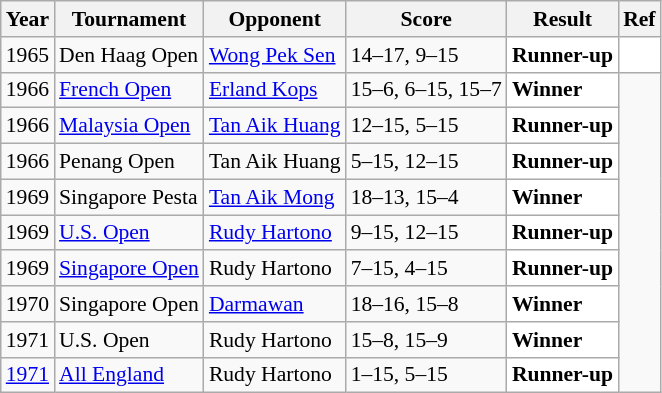<table class="sortable wikitable" style="font-size: 90%;">
<tr>
<th>Year</th>
<th>Tournament</th>
<th>Opponent</th>
<th>Score</th>
<th>Result</th>
<th>Ref</th>
</tr>
<tr>
<td align="center">1965</td>
<td align="left">Den Haag Open</td>
<td align="left"> <a href='#'>Wong Pek Sen</a></td>
<td align="left">14–17, 9–15</td>
<td style="text-align:left; background:white"> <strong>Runner-up</strong></td>
<td style="text-align:center; background:white"></td>
</tr>
<tr>
<td align="center">1966</td>
<td align="left"><a href='#'>French Open</a></td>
<td align="left"> <a href='#'>Erland Kops</a></td>
<td align="left">15–6, 6–15, 15–7</td>
<td style="text-align:left; background:white"> <strong>Winner</strong></td>
</tr>
<tr>
<td align="center">1966</td>
<td align="left"><a href='#'>Malaysia Open</a></td>
<td align="left"> <a href='#'>Tan Aik Huang</a></td>
<td align="left">12–15, 5–15</td>
<td style="text-align:left; background:white"> <strong>Runner-up</strong></td>
</tr>
<tr>
<td align="center">1966</td>
<td align="left">Penang Open</td>
<td align="left"> Tan Aik Huang</td>
<td align="left">5–15, 12–15</td>
<td style="text-align:left; background:white"> <strong>Runner-up</strong></td>
</tr>
<tr>
<td align="center">1969</td>
<td align="left">Singapore Pesta</td>
<td align="left"> <a href='#'>Tan Aik Mong</a></td>
<td align="left">18–13, 15–4</td>
<td style="text-align:left; background:white"> <strong>Winner</strong></td>
</tr>
<tr>
<td align="center">1969</td>
<td align="left"><a href='#'>U.S. Open</a></td>
<td align="left"> <a href='#'>Rudy Hartono</a></td>
<td align="left">9–15, 12–15</td>
<td style="text-align:left; background:white"> <strong>Runner-up</strong></td>
</tr>
<tr>
<td align="center">1969</td>
<td align="left"><a href='#'>Singapore Open</a></td>
<td align="left"> Rudy Hartono</td>
<td align="left">7–15, 4–15</td>
<td style="text-align:left; background:white"> <strong>Runner-up</strong></td>
</tr>
<tr>
<td align="center">1970</td>
<td align="left">Singapore Open</td>
<td align="left"> <a href='#'>Darmawan</a></td>
<td align="left">18–16, 15–8</td>
<td style="text-align:left; background:white"> <strong>Winner</strong></td>
</tr>
<tr>
<td align="center">1971</td>
<td align="left">U.S. Open</td>
<td align="left"> Rudy Hartono</td>
<td align="left">15–8, 15–9</td>
<td style="text-align:left; background:white"> <strong>Winner</strong></td>
</tr>
<tr>
<td align="center"><a href='#'>1971</a></td>
<td align="left"><a href='#'>All England</a></td>
<td align="left"> Rudy Hartono</td>
<td align="left">1–15, 5–15</td>
<td style="text-align:left; background:white"> <strong>Runner-up</strong></td>
</tr>
</table>
